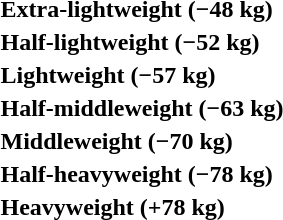<table>
<tr>
<th rowspan=2 style="text-align:left;">Extra-lightweight (−48 kg)</th>
<td rowspan=2></td>
<td rowspan=2></td>
<td></td>
</tr>
<tr>
<td></td>
</tr>
<tr>
<th rowspan=2 style="text-align:left;">Half-lightweight (−52 kg)</th>
<td rowspan=2></td>
<td rowspan=2></td>
<td></td>
</tr>
<tr>
<td></td>
</tr>
<tr>
<th rowspan=2 style="text-align:left;">Lightweight (−57 kg)</th>
<td rowspan=2></td>
<td rowspan=2></td>
<td></td>
</tr>
<tr>
<td></td>
</tr>
<tr>
<th rowspan=2 style="text-align:left;">Half-middleweight (−63 kg)</th>
<td rowspan=2></td>
<td rowspan=2></td>
<td></td>
</tr>
<tr>
<td></td>
</tr>
<tr>
<th rowspan=2 style="text-align:left;">Middleweight (−70 kg)</th>
<td rowspan=2></td>
<td rowspan=2></td>
<td></td>
</tr>
<tr>
<td></td>
</tr>
<tr>
<th rowspan=2 style="text-align:left;">Half-heavyweight (−78 kg)</th>
<td rowspan=2></td>
<td rowspan=2></td>
<td></td>
</tr>
<tr>
<td></td>
</tr>
<tr>
<th rowspan=2 style="text-align:left;">Heavyweight (+78 kg)</th>
<td rowspan=2></td>
<td rowspan=2></td>
<td></td>
</tr>
<tr>
<td></td>
</tr>
</table>
